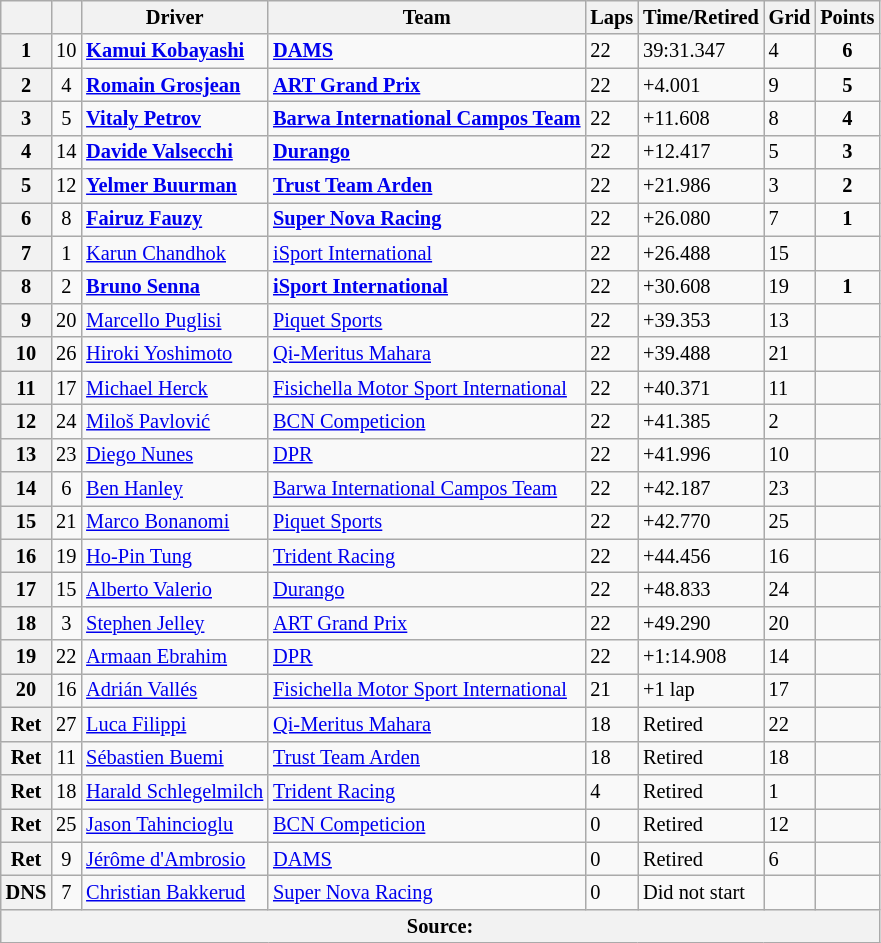<table class="wikitable" style="font-size: 85%">
<tr>
<th></th>
<th></th>
<th>Driver</th>
<th>Team</th>
<th>Laps</th>
<th>Time/Retired</th>
<th>Grid</th>
<th>Points</th>
</tr>
<tr>
<th>1</th>
<td align="center">10</td>
<td><strong> <a href='#'>Kamui Kobayashi</a></strong></td>
<td><strong><a href='#'>DAMS</a></strong></td>
<td>22</td>
<td>39:31.347</td>
<td>4</td>
<td align="center"><strong>6</strong></td>
</tr>
<tr>
<th>2</th>
<td align="center">4</td>
<td> <strong><a href='#'>Romain Grosjean</a></strong></td>
<td><strong><a href='#'>ART Grand Prix</a></strong></td>
<td>22</td>
<td>+4.001</td>
<td>9</td>
<td align="center"><strong>5</strong></td>
</tr>
<tr>
<th>3</th>
<td align="center">5</td>
<td><strong> <a href='#'>Vitaly Petrov</a></strong></td>
<td><strong><a href='#'>Barwa International Campos Team</a></strong></td>
<td>22</td>
<td>+11.608</td>
<td>8</td>
<td align="center"><strong>4</strong></td>
</tr>
<tr>
<th>4</th>
<td align="center">14</td>
<td><strong> <a href='#'>Davide Valsecchi</a></strong></td>
<td><strong><a href='#'>Durango</a></strong></td>
<td>22</td>
<td>+12.417</td>
<td>5</td>
<td align="center"><strong>3</strong></td>
</tr>
<tr>
<th>5</th>
<td align="center">12</td>
<td> <strong><a href='#'>Yelmer Buurman</a></strong></td>
<td><strong><a href='#'>Trust Team Arden</a></strong></td>
<td>22</td>
<td>+21.986</td>
<td>3</td>
<td align="center"><strong>2</strong></td>
</tr>
<tr>
<th>6</th>
<td align="center">8</td>
<td> <strong><a href='#'>Fairuz Fauzy</a></strong></td>
<td><strong><a href='#'>Super Nova Racing</a></strong></td>
<td>22</td>
<td>+26.080</td>
<td>7</td>
<td align="center"><strong>1</strong></td>
</tr>
<tr>
<th>7</th>
<td align="center">1</td>
<td> <a href='#'>Karun Chandhok</a></td>
<td><a href='#'>iSport International</a></td>
<td>22</td>
<td>+26.488</td>
<td>15</td>
<td></td>
</tr>
<tr>
<th>8</th>
<td align="center">2</td>
<td> <strong><a href='#'>Bruno Senna</a></strong></td>
<td><strong><a href='#'>iSport International</a></strong></td>
<td>22</td>
<td>+30.608</td>
<td>19</td>
<td align="center"><strong>1</strong></td>
</tr>
<tr>
<th>9</th>
<td align="center">20</td>
<td> <a href='#'>Marcello Puglisi</a></td>
<td><a href='#'>Piquet Sports</a></td>
<td>22</td>
<td>+39.353</td>
<td>13</td>
<td></td>
</tr>
<tr>
<th>10</th>
<td align="center">26</td>
<td> <a href='#'>Hiroki Yoshimoto</a></td>
<td><a href='#'>Qi-Meritus Mahara</a></td>
<td>22</td>
<td>+39.488</td>
<td>21</td>
<td></td>
</tr>
<tr>
<th>11</th>
<td align="center">17</td>
<td> <a href='#'>Michael Herck</a></td>
<td><a href='#'>Fisichella Motor Sport International</a></td>
<td>22</td>
<td>+40.371</td>
<td>11</td>
<td></td>
</tr>
<tr>
<th>12</th>
<td align="center">24</td>
<td> <a href='#'>Miloš Pavlović</a></td>
<td><a href='#'>BCN Competicion</a></td>
<td>22</td>
<td>+41.385</td>
<td>2</td>
<td></td>
</tr>
<tr>
<th>13</th>
<td align="center">23</td>
<td> <a href='#'>Diego Nunes</a></td>
<td><a href='#'>DPR</a></td>
<td>22</td>
<td>+41.996</td>
<td>10</td>
<td></td>
</tr>
<tr>
<th>14</th>
<td align="center">6</td>
<td> <a href='#'>Ben Hanley</a></td>
<td><a href='#'>Barwa International Campos Team</a></td>
<td>22</td>
<td>+42.187</td>
<td>23</td>
<td></td>
</tr>
<tr>
<th>15</th>
<td align="center">21</td>
<td> <a href='#'>Marco Bonanomi</a></td>
<td><a href='#'>Piquet Sports</a></td>
<td>22</td>
<td>+42.770</td>
<td>25</td>
<td></td>
</tr>
<tr>
<th>16</th>
<td align="center">19</td>
<td> <a href='#'>Ho-Pin Tung</a></td>
<td><a href='#'>Trident Racing</a></td>
<td>22</td>
<td>+44.456</td>
<td>16</td>
<td></td>
</tr>
<tr>
<th>17</th>
<td align="center">15</td>
<td> <a href='#'>Alberto Valerio</a></td>
<td><a href='#'>Durango</a></td>
<td>22</td>
<td>+48.833</td>
<td>24</td>
<td></td>
</tr>
<tr>
<th>18</th>
<td align="center">3</td>
<td> <a href='#'>Stephen Jelley</a></td>
<td><a href='#'>ART Grand Prix</a></td>
<td>22</td>
<td>+49.290</td>
<td>20</td>
<td></td>
</tr>
<tr>
<th>19</th>
<td align="center">22</td>
<td> <a href='#'>Armaan Ebrahim</a></td>
<td><a href='#'>DPR</a></td>
<td>22</td>
<td>+1:14.908</td>
<td>14</td>
<td></td>
</tr>
<tr>
<th>20</th>
<td align="center">16</td>
<td> <a href='#'>Adrián Vallés</a></td>
<td><a href='#'>Fisichella Motor Sport International</a></td>
<td>21</td>
<td>+1 lap</td>
<td>17</td>
<td></td>
</tr>
<tr>
<th>Ret</th>
<td align="center">27</td>
<td> <a href='#'>Luca Filippi</a></td>
<td><a href='#'>Qi-Meritus Mahara</a></td>
<td>18</td>
<td>Retired</td>
<td>22</td>
<td></td>
</tr>
<tr>
<th>Ret</th>
<td align="center">11</td>
<td> <a href='#'>Sébastien Buemi</a></td>
<td><a href='#'>Trust Team Arden</a></td>
<td>18</td>
<td>Retired</td>
<td>18</td>
<td></td>
</tr>
<tr>
<th>Ret</th>
<td align="center">18</td>
<td> <a href='#'>Harald Schlegelmilch</a></td>
<td><a href='#'>Trident Racing</a></td>
<td>4</td>
<td>Retired</td>
<td>1</td>
<td></td>
</tr>
<tr>
<th>Ret</th>
<td align="center">25</td>
<td> <a href='#'>Jason Tahincioglu</a></td>
<td><a href='#'>BCN Competicion</a></td>
<td>0</td>
<td>Retired</td>
<td>12</td>
<td></td>
</tr>
<tr>
<th>Ret</th>
<td align="center">9</td>
<td> <a href='#'>Jérôme d'Ambrosio</a></td>
<td><a href='#'>DAMS</a></td>
<td>0</td>
<td>Retired</td>
<td>6</td>
<td></td>
</tr>
<tr>
<th>DNS</th>
<td align="center">7</td>
<td> <a href='#'>Christian Bakkerud</a></td>
<td><a href='#'>Super Nova Racing</a></td>
<td>0</td>
<td>Did not start</td>
<td></td>
<td></td>
</tr>
<tr>
<th colspan="8">Source:</th>
</tr>
</table>
